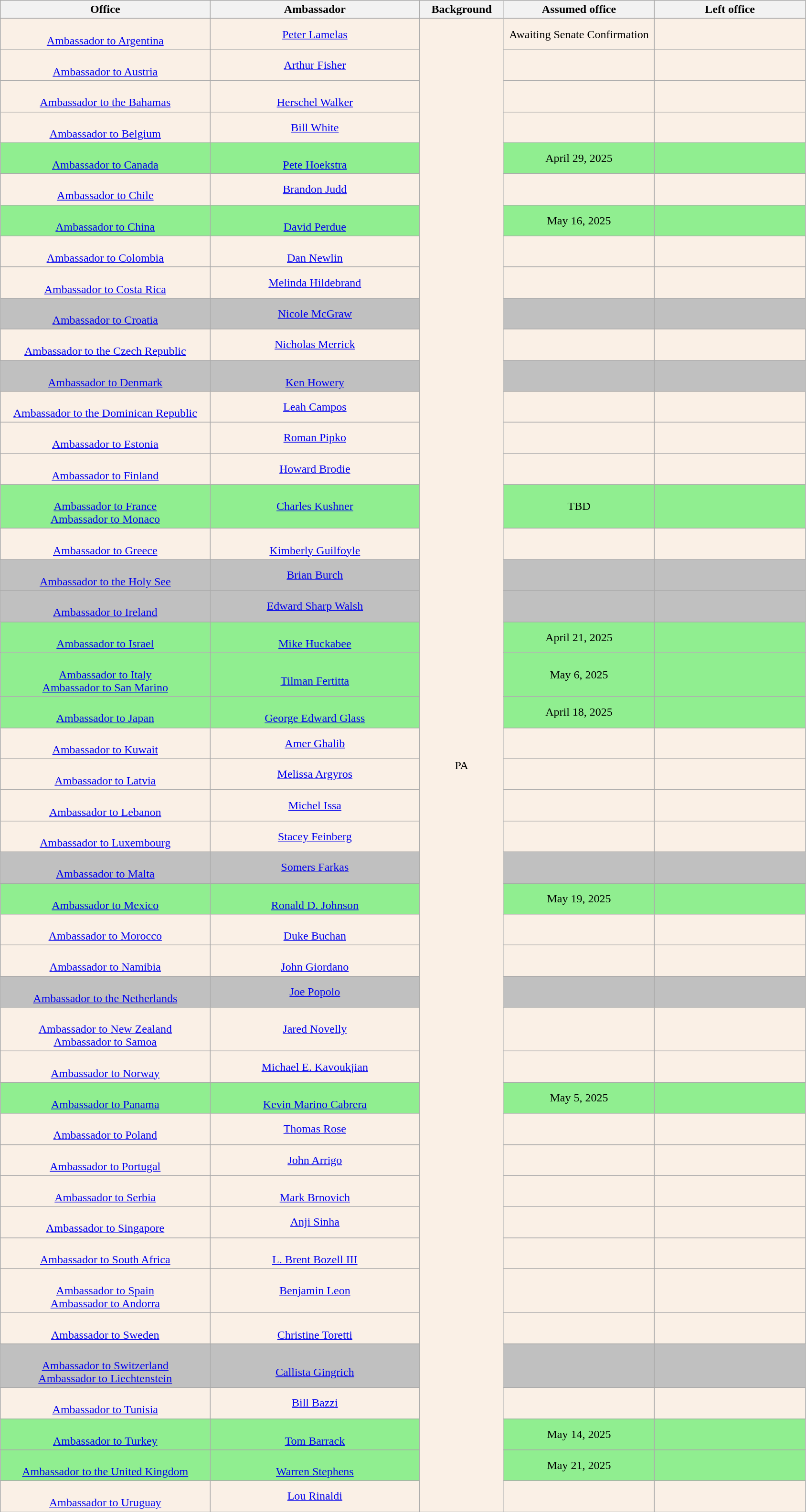<table class="wikitable sortable" style="text-align:center">
<tr>
<th style="width:25%;">Office</th>
<th style="width:25%;">Ambassador</th>
<th style="width:10%;">Background</th>
<th style="width:18%;" data-sort-="" type="date">Assumed office</th>
<th style="width:18%;" data-sort-="" type="date">Left office</th>
</tr>
<tr style="background:linen">
<td><br><a href='#'>Ambassador to Argentina</a></td>
<td><a href='#'>Peter Lamelas</a></td>
<td rowspan="47">PA</td>
<td>Awaiting Senate Confirmation</td>
<td></td>
</tr>
<tr style="background:linen">
<td><br><a href='#'>Ambassador to Austria</a></td>
<td><a href='#'>Arthur Fisher</a></td>
<td></td>
<td></td>
</tr>
<tr style="background:linen">
<td><br><a href='#'>Ambassador to the Bahamas</a></td>
<td><br><a href='#'>Herschel Walker</a></td>
<td></td>
<td></td>
</tr>
<tr style="background:linen">
<td><br><a href='#'>Ambassador to Belgium</a></td>
<td><a href='#'>Bill White</a></td>
<td></td>
<td></td>
</tr>
<tr style="background:lightgreen">
<td><br><a href='#'>Ambassador to Canada</a></td>
<td><br><a href='#'>Pete Hoekstra</a></td>
<td>April 29, 2025<br></td>
<td></td>
</tr>
<tr style="background:linen">
<td><br><a href='#'>Ambassador to Chile</a></td>
<td><a href='#'>Brandon Judd</a></td>
<td></td>
<td></td>
</tr>
<tr style="background:lightgreen">
<td><br><a href='#'>Ambassador to China</a></td>
<td><br><a href='#'>David Perdue</a></td>
<td>May 16, 2025<br></td>
<td></td>
</tr>
<tr style="background:linen">
<td><br><a href='#'>Ambassador to Colombia</a></td>
<td><br><a href='#'>Dan Newlin</a></td>
<td></td>
<td></td>
</tr>
<tr style="background:linen">
<td><br><a href='#'>Ambassador to Costa Rica</a></td>
<td><a href='#'>Melinda Hildebrand</a></td>
<td></td>
<td></td>
</tr>
<tr style="background:#C0C0C0">
<td><br><a href='#'>Ambassador to Croatia</a></td>
<td><a href='#'>Nicole McGraw</a></td>
<td></td>
<td></td>
</tr>
<tr style="background:linen">
<td><br><a href='#'>Ambassador to the Czech Republic</a></td>
<td><a href='#'>Nicholas Merrick</a></td>
<td></td>
<td></td>
</tr>
<tr style="background:#C0C0C0">
<td><br><a href='#'>Ambassador to Denmark</a></td>
<td><br><a href='#'>Ken Howery</a></td>
<td></td>
<td></td>
</tr>
<tr style="background:linen">
<td><br><a href='#'>Ambassador to the Dominican Republic</a></td>
<td><a href='#'>Leah Campos</a></td>
<td></td>
<td></td>
</tr>
<tr style="background:linen">
<td><br><a href='#'>Ambassador to Estonia</a></td>
<td><a href='#'>Roman Pipko</a></td>
<td></td>
<td></td>
</tr>
<tr style="background:linen">
<td><br><a href='#'>Ambassador to Finland</a></td>
<td><a href='#'>Howard Brodie</a></td>
<td></td>
<td></td>
</tr>
<tr style="background:lightgreen">
<td><br><a href='#'>Ambassador to France</a><br><a href='#'>Ambassador to Monaco</a></td>
<td><a href='#'>Charles Kushner</a></td>
<td>TBD<br></td>
<td></td>
</tr>
<tr style="background:linen">
<td><br><a href='#'>Ambassador to Greece</a></td>
<td><br><a href='#'>Kimberly Guilfoyle</a></td>
<td></td>
<td></td>
</tr>
<tr style="background:#C0C0C0">
<td><br><a href='#'>Ambassador to the Holy See</a></td>
<td><a href='#'>Brian Burch</a></td>
<td></td>
<td></td>
</tr>
<tr style="background:#C0C0C0">
<td><br><a href='#'>Ambassador to Ireland</a></td>
<td><a href='#'>Edward Sharp Walsh</a></td>
<td></td>
<td></td>
</tr>
<tr style="background:lightgreen">
<td><br><a href='#'>Ambassador to Israel</a></td>
<td><br><a href='#'>Mike Huckabee</a></td>
<td>April 21, 2025<br></td>
<td></td>
</tr>
<tr style="background:lightgreen">
<td><br><a href='#'>Ambassador to Italy</a><br><a href='#'>Ambassador to San Marino</a></td>
<td><br><a href='#'>Tilman Fertitta</a></td>
<td>May 6, 2025<br></td>
<td></td>
</tr>
<tr style="background:lightgreen">
<td><br><a href='#'>Ambassador to Japan</a></td>
<td><br><a href='#'>George Edward Glass</a></td>
<td>April 18, 2025<br></td>
<td></td>
</tr>
<tr style="background:linen">
<td><br><a href='#'>Ambassador to Kuwait</a></td>
<td><a href='#'>Amer Ghalib</a></td>
<td></td>
<td></td>
</tr>
<tr style="background:linen">
<td><br><a href='#'>Ambassador to Latvia</a></td>
<td><a href='#'>Melissa Argyros</a></td>
<td></td>
<td></td>
</tr>
<tr style="background:linen">
<td><br><a href='#'>Ambassador to Lebanon</a></td>
<td><a href='#'>Michel Issa</a></td>
<td></td>
<td></td>
</tr>
<tr style="background:linen">
<td><br><a href='#'>Ambassador to Luxembourg</a></td>
<td><a href='#'>Stacey Feinberg</a></td>
<td></td>
<td></td>
</tr>
<tr style="background:#C0C0C0">
<td><br><a href='#'>Ambassador to Malta</a></td>
<td><a href='#'>Somers Farkas</a></td>
<td></td>
<td></td>
</tr>
<tr style="background:lightgreen">
<td><br><a href='#'>Ambassador to Mexico</a></td>
<td><br><a href='#'>Ronald D. Johnson</a></td>
<td>May 19, 2025<br></td>
<td></td>
</tr>
<tr style="background:linen">
<td><br><a href='#'>Ambassador to Morocco</a></td>
<td><br><a href='#'>Duke Buchan</a></td>
<td></td>
<td></td>
</tr>
<tr style="background:linen">
<td><br><a href='#'>Ambassador to Namibia</a></td>
<td><br><a href='#'>John Giordano</a></td>
<td></td>
<td></td>
</tr>
<tr style="background:#C0C0C0">
<td><br><a href='#'>Ambassador to the Netherlands</a></td>
<td><a href='#'>Joe Popolo</a></td>
<td></td>
<td></td>
</tr>
<tr style="background:linen">
<td><br><a href='#'>Ambassador to New Zealand</a><br><a href='#'>Ambassador to Samoa</a></td>
<td><a href='#'>Jared Novelly</a></td>
<td></td>
<td></td>
</tr>
<tr style="background:linen">
<td><br><a href='#'>Ambassador to Norway</a></td>
<td><a href='#'>Michael E. Kavoukjian</a></td>
<td></td>
<td></td>
</tr>
<tr style="background:lightgreen">
<td><br><a href='#'>Ambassador to Panama</a></td>
<td><br><a href='#'>Kevin Marino Cabrera</a></td>
<td>May 5, 2025<br></td>
<td></td>
</tr>
<tr style="background:linen">
<td><br><a href='#'>Ambassador to Poland</a></td>
<td><a href='#'>Thomas Rose</a></td>
<td></td>
<td></td>
</tr>
<tr style="background:linen">
<td><br><a href='#'>Ambassador to Portugal</a></td>
<td><a href='#'>John Arrigo</a></td>
<td></td>
<td></td>
</tr>
<tr style="background:linen">
<td><br><a href='#'>Ambassador to Serbia</a></td>
<td><br><a href='#'>Mark Brnovich</a></td>
<td></td>
<td></td>
</tr>
<tr style="background:linen">
<td><br><a href='#'>Ambassador to Singapore</a></td>
<td><a href='#'>Anji Sinha</a></td>
<td></td>
<td></td>
</tr>
<tr style="background:linen">
<td><br><a href='#'>Ambassador to South Africa</a></td>
<td><br><a href='#'>L. Brent Bozell III</a></td>
<td></td>
<td></td>
</tr>
<tr style="background:linen">
<td><br><a href='#'>Ambassador to Spain</a><br><a href='#'>Ambassador to Andorra</a></td>
<td><a href='#'>Benjamin Leon</a></td>
<td></td>
<td></td>
</tr>
<tr style="background:linen">
<td><br><a href='#'>Ambassador to Sweden</a></td>
<td><br><a href='#'>Christine Toretti</a></td>
<td></td>
<td></td>
</tr>
<tr style="background:#C0C0C0">
<td><br><a href='#'>Ambassador to Switzerland</a><br><a href='#'>Ambassador to Liechtenstein</a></td>
<td><br><a href='#'>Callista Gingrich</a></td>
<td></td>
<td></td>
</tr>
<tr style="background:linen">
<td><br><a href='#'>Ambassador to Tunisia</a></td>
<td><a href='#'>Bill Bazzi</a></td>
<td></td>
<td></td>
</tr>
<tr style="background:lightgreen">
<td><br><a href='#'>Ambassador to Turkey</a></td>
<td><br><a href='#'>Tom Barrack</a></td>
<td>May 14, 2025<br></td>
<td></td>
</tr>
<tr style="background:lightgreen">
<td><br><a href='#'>Ambassador to the United Kingdom</a></td>
<td><br><a href='#'>Warren Stephens</a></td>
<td>May 21, 2025<br></td>
<td></td>
</tr>
<tr style="background:linen">
<td><br><a href='#'>Ambassador to Uruguay</a></td>
<td><a href='#'>Lou Rinaldi</a></td>
<td></td>
<td></td>
</tr>
</table>
